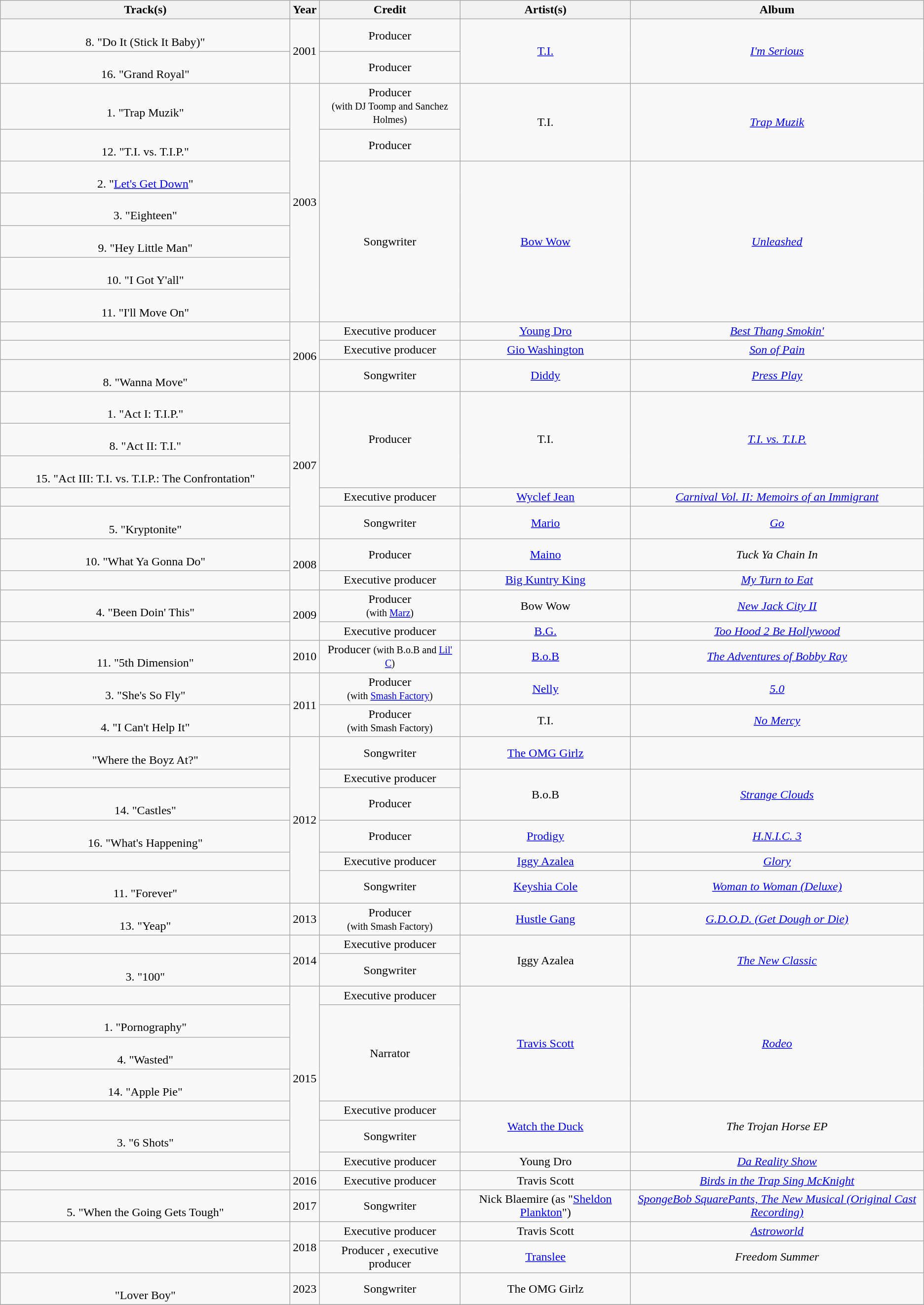<table class="wikitable plainrowheaders" style="text-align:center;">
<tr>
<th scope="col" style="width:24em;">Track(s)</th>
<th scope="col" style="width:1em;">Year</th>
<th scope="col">Credit</th>
<th scope="col">Artist(s)</th>
<th scope="col">Album</th>
</tr>
<tr>
<td><br>8. "Do It (Stick It Baby)"</td>
<td rowspan="2">2001</td>
<td>Producer <br></td>
<td rowspan="2"><a href='#'>T.I.</a></td>
<td rowspan="2"><em><a href='#'>I'm Serious</a></em></td>
</tr>
<tr>
<td><br>16. "Grand Royal"</td>
<td>Producer</td>
</tr>
<tr>
<td><br>1. "Trap Muzik" <br></td>
<td rowspan="7">2003</td>
<td>Producer <small><br>(with DJ Toomp and Sanchez Holmes)</small><br></td>
<td rowspan="2">T.I.</td>
<td rowspan="2"><em><a href='#'>Trap Muzik</a></em></td>
</tr>
<tr>
<td><br>12. "T.I. vs. T.I.P."</td>
<td>Producer</td>
</tr>
<tr>
<td><br>2. "<a href='#'>Let's Get Down</a>"<br></td>
<td rowspan="5">Songwriter</td>
<td rowspan="5"><a href='#'>Bow Wow</a></td>
<td rowspan="5"><em><a href='#'>Unleashed</a></em></td>
</tr>
<tr>
<td><br>3. "Eighteen"</td>
</tr>
<tr>
<td><br>9. "Hey Little Man"</td>
</tr>
<tr>
<td><br>10. "I Got Y'all"</td>
</tr>
<tr>
<td><br>11. "I'll Move On" <br></td>
</tr>
<tr>
<td></td>
<td rowspan="3">2006</td>
<td>Executive producer</td>
<td><a href='#'>Young Dro</a></td>
<td><em><a href='#'>Best Thang Smokin'</a></em></td>
</tr>
<tr>
<td></td>
<td>Executive producer</td>
<td><a href='#'>Gio Washington</a></td>
<td><em><a href='#'>Son of Pain</a></em></td>
</tr>
<tr>
<td><br>8. "Wanna Move" <br></td>
<td>Songwriter</td>
<td><a href='#'>Diddy</a></td>
<td><em><a href='#'>Press Play</a></em></td>
</tr>
<tr>
<td><br>1. "Act I: T.I.P."</td>
<td rowspan="5">2007</td>
<td rowspan="3">Producer <br></td>
<td rowspan="3">T.I.</td>
<td rowspan="3"><em><a href='#'>T.I. vs. T.I.P.</a></em></td>
</tr>
<tr>
<td><br>8. "Act II: T.I."</td>
</tr>
<tr>
<td><br>15. "Act III: T.I. vs. T.I.P.: The Confrontation"</td>
</tr>
<tr>
<td></td>
<td>Executive producer</td>
<td><a href='#'>Wyclef Jean</a></td>
<td><em><a href='#'>Carnival Vol. II: Memoirs of an Immigrant</a></em></td>
</tr>
<tr>
<td><br>5. "Kryptonite"<br></td>
<td>Songwriter</td>
<td><a href='#'>Mario</a></td>
<td><em><a href='#'>Go</a></em></td>
</tr>
<tr>
<td><br>10. "What Ya Gonna Do" <br></td>
<td rowspan="2">2008</td>
<td>Producer</td>
<td><a href='#'>Maino</a></td>
<td><em>Tuck Ya Chain In</em></td>
</tr>
<tr>
<td></td>
<td>Executive producer</td>
<td><a href='#'>Big Kuntry King</a></td>
<td><em><a href='#'>My Turn to Eat</a></em></td>
</tr>
<tr>
<td><br>4. "Been Doin' This" <br></td>
<td rowspan="2">2009</td>
<td>Producer <small><br>(with <a href='#'>Marz</a>)</small></td>
<td>Bow Wow</td>
<td><em><a href='#'>New Jack City II</a></em></td>
</tr>
<tr>
<td></td>
<td>Executive producer</td>
<td><a href='#'>B.G.</a></td>
<td><em><a href='#'>Too Hood 2 Be Hollywood</a></em></td>
</tr>
<tr>
<td><br>11. "5th Dimension" <br></td>
<td>2010</td>
<td>Producer <small>(with B.o.B and <a href='#'>Lil' C</a>)</small></td>
<td><a href='#'>B.o.B</a></td>
<td><em><a href='#'>The Adventures of Bobby Ray</a></em></td>
</tr>
<tr>
<td><br>3. "She's So Fly" </td>
<td rowspan="2">2011</td>
<td>Producer <br><small>(with <a href='#'>Smash Factory</a>)</small></td>
<td><a href='#'>Nelly</a></td>
<td><em><a href='#'>5.0</a></em></td>
</tr>
<tr>
<td><br>4. "I Can't Help It" </td>
<td>Producer <br><small>(with Smash Factory)</small></td>
<td>T.I.</td>
<td><em><a href='#'>No Mercy</a></em></td>
</tr>
<tr>
<td><br>"Where the Boyz At?"</td>
<td rowspan="6">2012</td>
<td>Songwriter</td>
<td><a href='#'>The OMG Girlz</a></td>
<td></td>
</tr>
<tr>
<td></td>
<td>Executive producer</td>
<td rowspan="2">B.o.B</td>
<td rowspan="2"><em><a href='#'>Strange Clouds</a></em></td>
</tr>
<tr>
<td><br>14. "Castles"<br></td>
<td>Producer </td>
</tr>
<tr>
<td><br>16. "What's Happening" </td>
<td>Producer</td>
<td><a href='#'>Prodigy</a></td>
<td><em><a href='#'>H.N.I.C. 3</a></em></td>
</tr>
<tr>
<td></td>
<td>Executive producer</td>
<td><a href='#'>Iggy Azalea</a></td>
<td><em><a href='#'>Glory</a></em></td>
</tr>
<tr>
<td><br>11. "Forever"</td>
<td>Songwriter</td>
<td><a href='#'>Keyshia Cole</a></td>
<td><em><a href='#'>Woman to Woman (Deluxe)</a></em></td>
</tr>
<tr>
<td><br>13. "Yeap"</td>
<td>2013</td>
<td>Producer <br><small>(with Smash Factory)</small></td>
<td><a href='#'>Hustle Gang</a></td>
<td><em><a href='#'>G.D.O.D. (Get Dough or Die)</a></em></td>
</tr>
<tr>
<td></td>
<td rowspan="2">2014</td>
<td>Executive producer</td>
<td rowspan="2">Iggy Azalea</td>
<td rowspan="2"><em><a href='#'>The New Classic</a></em></td>
</tr>
<tr>
<td><br>3. "100" </td>
<td>Songwriter</td>
</tr>
<tr>
<td></td>
<td rowspan="7">2015</td>
<td>Executive producer</td>
<td rowspan="4"><a href='#'>Travis Scott</a></td>
<td rowspan="4"><em><a href='#'>Rodeo</a></em></td>
</tr>
<tr>
<td><br>1. "Pornography"</td>
<td rowspan="3">Narrator</td>
</tr>
<tr>
<td><br>4. "Wasted"<br></td>
</tr>
<tr>
<td><br>14. "Apple Pie"</td>
</tr>
<tr>
<td></td>
<td>Executive producer</td>
<td rowspan="2"><a href='#'>Watch the Duck</a></td>
<td rowspan="2"><em>The Trojan Horse EP</em></td>
</tr>
<tr>
<td><br>3. "6 Shots"<br></td>
<td>Songwriter</td>
</tr>
<tr>
<td></td>
<td>Executive producer</td>
<td>Young Dro</td>
<td><em><a href='#'>Da Reality Show</a></em></td>
</tr>
<tr>
<td></td>
<td>2016</td>
<td>Executive producer</td>
<td>Travis Scott</td>
<td><em><a href='#'>Birds in the Trap Sing McKnight</a></em></td>
</tr>
<tr>
<td><br>5. "When the Going Gets Tough"</td>
<td>2017</td>
<td>Songwriter</td>
<td>Nick Blaemire (as "<a href='#'>Sheldon Plankton</a>")</td>
<td><em><a href='#'>SpongeBob SquarePants, The New Musical (Original Cast Recording)</a></em></td>
</tr>
<tr>
<td></td>
<td rowspan="2">2018</td>
<td>Executive producer</td>
<td>Travis Scott</td>
<td><em><a href='#'>Astroworld</a></em></td>
</tr>
<tr>
<td></td>
<td>Producer , executive producer</td>
<td><a href='#'>Translee</a></td>
<td><em>Freedom Summer</em></td>
</tr>
<tr>
<td><br>"Lover Boy"</td>
<td>2023</td>
<td>Songwriter</td>
<td>The OMG Girlz</td>
<td></td>
</tr>
<tr>
</tr>
</table>
